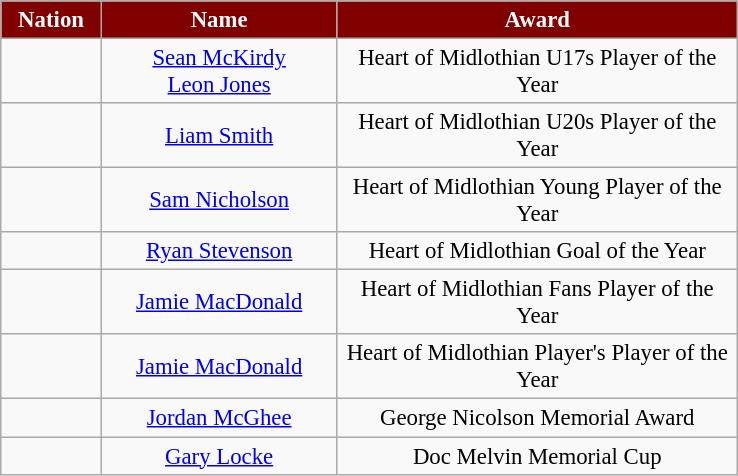<table class="wikitable" style="font-size: 95%; text-align: center;">
<tr>
<th scope="col" style="background:maroon; color:white; width:60px;">Nation</th>
<th scope="col" style="background:maroon; color:white; width:150px;">Name</th>
<th scope="col" style="background:maroon; color:white; width:260px;">Award</th>
</tr>
<tr>
<td></td>
<td><a href='#'>Sean McKirdy</a><br><a href='#'>Leon Jones</a></td>
<td>Heart of Midlothian U17s Player of the Year</td>
</tr>
<tr>
<td></td>
<td><a href='#'>Liam Smith</a></td>
<td>Heart of Midlothian U20s Player of the Year</td>
</tr>
<tr>
<td></td>
<td><a href='#'>Sam Nicholson</a></td>
<td>Heart of Midlothian Young Player of the Year</td>
</tr>
<tr>
<td></td>
<td><a href='#'>Ryan Stevenson</a></td>
<td>Heart of Midlothian Goal of the Year</td>
</tr>
<tr>
<td></td>
<td><a href='#'>Jamie MacDonald</a></td>
<td>Heart of Midlothian Fans Player of the Year</td>
</tr>
<tr>
<td></td>
<td><a href='#'>Jamie MacDonald</a></td>
<td>Heart of Midlothian Player's Player of the Year</td>
</tr>
<tr>
<td></td>
<td><a href='#'>Jordan McGhee</a></td>
<td>George Nicolson Memorial Award</td>
</tr>
<tr>
<td></td>
<td><a href='#'>Gary Locke</a></td>
<td>Doc Melvin Memorial Cup</td>
</tr>
</table>
